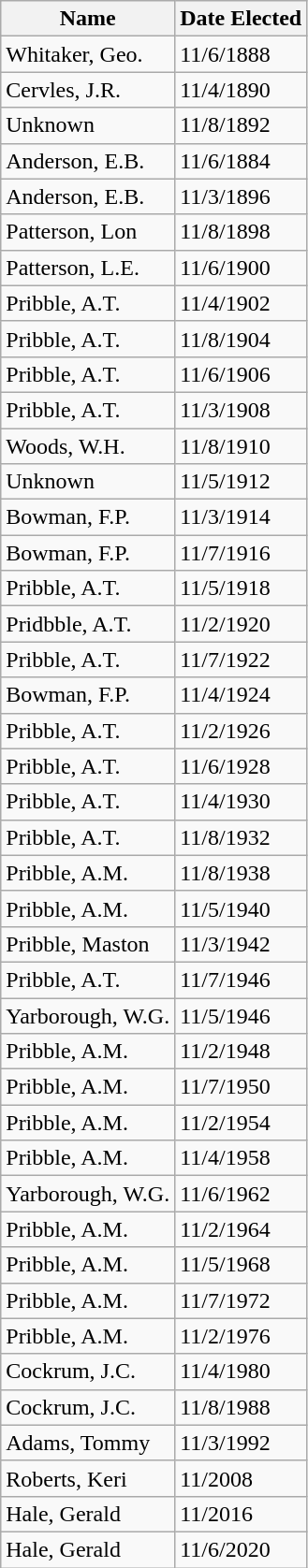<table class="wikitable sortable mw-collapsible mw-collapsed">
<tr>
<th>Name</th>
<th>Date Elected</th>
</tr>
<tr>
<td>Whitaker, Geo.</td>
<td>11/6/1888</td>
</tr>
<tr>
<td>Cervles, J.R.</td>
<td>11/4/1890</td>
</tr>
<tr>
<td>Unknown</td>
<td>11/8/1892</td>
</tr>
<tr>
<td>Anderson, E.B.</td>
<td>11/6/1884</td>
</tr>
<tr>
<td>Anderson, E.B.</td>
<td>11/3/1896</td>
</tr>
<tr>
<td>Patterson, Lon</td>
<td>11/8/1898</td>
</tr>
<tr>
<td>Patterson, L.E.</td>
<td>11/6/1900</td>
</tr>
<tr>
<td>Pribble, A.T.</td>
<td>11/4/1902</td>
</tr>
<tr>
<td>Pribble, A.T.</td>
<td>11/8/1904</td>
</tr>
<tr>
<td>Pribble, A.T.</td>
<td>11/6/1906</td>
</tr>
<tr>
<td>Pribble, A.T.</td>
<td>11/3/1908</td>
</tr>
<tr>
<td>Woods, W.H.</td>
<td>11/8/1910</td>
</tr>
<tr>
<td>Unknown</td>
<td>11/5/1912</td>
</tr>
<tr>
<td>Bowman, F.P.</td>
<td>11/3/1914</td>
</tr>
<tr>
<td>Bowman, F.P.</td>
<td>11/7/1916</td>
</tr>
<tr>
<td>Pribble, A.T.</td>
<td>11/5/1918</td>
</tr>
<tr>
<td>Pridbble, A.T.</td>
<td>11/2/1920</td>
</tr>
<tr>
<td>Pribble, A.T.</td>
<td>11/7/1922</td>
</tr>
<tr>
<td>Bowman, F.P.</td>
<td>11/4/1924</td>
</tr>
<tr>
<td>Pribble, A.T.</td>
<td>11/2/1926</td>
</tr>
<tr>
<td>Pribble, A.T.</td>
<td>11/6/1928</td>
</tr>
<tr>
<td>Pribble, A.T.</td>
<td>11/4/1930</td>
</tr>
<tr>
<td>Pribble, A.T.</td>
<td>11/8/1932</td>
</tr>
<tr>
<td>Pribble, A.M.</td>
<td>11/8/1938</td>
</tr>
<tr>
<td>Pribble, A.M.</td>
<td>11/5/1940</td>
</tr>
<tr>
<td>Pribble, Maston</td>
<td>11/3/1942</td>
</tr>
<tr>
<td>Pribble, A.T.</td>
<td>11/7/1946</td>
</tr>
<tr>
<td>Yarborough, W.G.</td>
<td>11/5/1946</td>
</tr>
<tr>
<td>Pribble, A.M.</td>
<td>11/2/1948</td>
</tr>
<tr>
<td>Pribble, A.M.</td>
<td>11/7/1950</td>
</tr>
<tr>
<td>Pribble, A.M.</td>
<td>11/2/1954</td>
</tr>
<tr>
<td>Pribble, A.M.</td>
<td>11/4/1958</td>
</tr>
<tr>
<td>Yarborough, W.G.</td>
<td>11/6/1962</td>
</tr>
<tr>
<td>Pribble, A.M.</td>
<td>11/2/1964</td>
</tr>
<tr>
<td>Pribble, A.M.</td>
<td>11/5/1968</td>
</tr>
<tr>
<td>Pribble, A.M.</td>
<td>11/7/1972</td>
</tr>
<tr>
<td>Pribble, A.M.</td>
<td>11/2/1976</td>
</tr>
<tr>
<td>Cockrum, J.C.</td>
<td>11/4/1980</td>
</tr>
<tr>
<td>Cockrum, J.C.</td>
<td>11/8/1988</td>
</tr>
<tr>
<td>Adams, Tommy</td>
<td>11/3/1992</td>
</tr>
<tr>
<td>Roberts, Keri</td>
<td>11/2008</td>
</tr>
<tr>
<td>Hale, Gerald</td>
<td>11/2016</td>
</tr>
<tr>
<td>Hale, Gerald</td>
<td>11/6/2020</td>
</tr>
</table>
